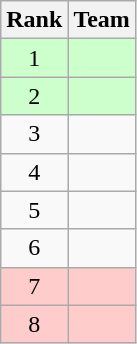<table class=wikitable style="text-align: center;">
<tr>
<th>Rank</th>
<th>Team</th>
</tr>
<tr style="background: #CCFFCC;">
<td>1</td>
<td style="text-align: left;"><strong></strong></td>
</tr>
<tr style="background: #CCFFCC;">
<td>2</td>
<td style="text-align: left;"><strong></strong></td>
</tr>
<tr>
<td>3</td>
<td style="text-align: left;"></td>
</tr>
<tr>
<td>4</td>
<td style="text-align: left;"></td>
</tr>
<tr>
<td>5</td>
<td style="text-align: left;"></td>
</tr>
<tr>
<td>6</td>
<td style="text-align: left;"></td>
</tr>
<tr style="background: #FFCCCC;">
<td>7</td>
<td style="text-align: left;"></td>
</tr>
<tr style="background: #FFCCCC;">
<td>8</td>
<td style="text-align: left;"></td>
</tr>
</table>
